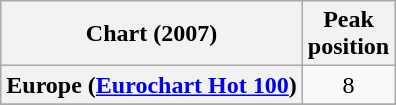<table class="wikitable sortable plainrowheaders" style="text-align:center">
<tr>
<th>Chart (2007)</th>
<th>Peak<br>position</th>
</tr>
<tr>
<th scope="row">Europe (<a href='#'>Eurochart Hot 100</a>)</th>
<td>8</td>
</tr>
<tr>
</tr>
<tr>
</tr>
<tr>
</tr>
</table>
